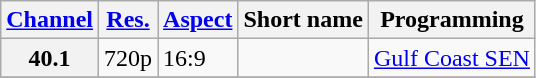<table class="wikitable">
<tr>
<th><a href='#'>Channel</a></th>
<th><a href='#'>Res.</a></th>
<th><a href='#'>Aspect</a></th>
<th>Short name</th>
<th>Programming</th>
</tr>
<tr>
<th scope = "row">40.1</th>
<td>720p</td>
<td>16:9</td>
<td></td>
<td><a href='#'>Gulf Coast SEN</a></td>
</tr>
<tr>
</tr>
</table>
